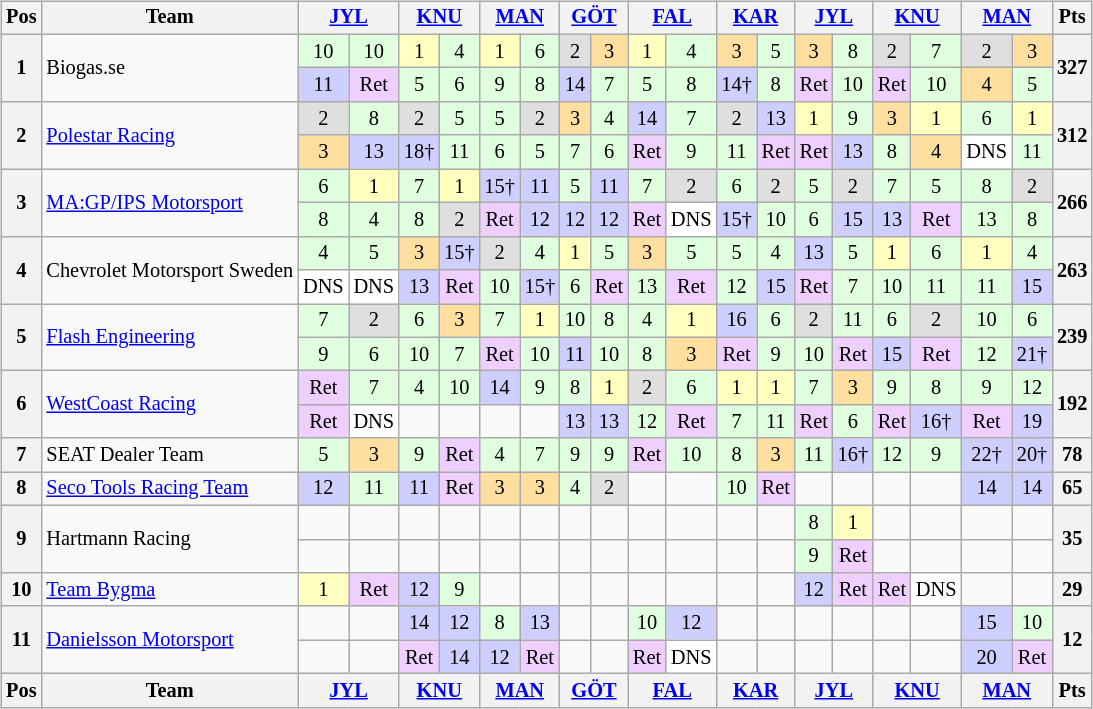<table>
<tr>
<td><br><table class="wikitable" style="font-size: 85%; text-align: center;">
<tr valign="top">
<th valign="middle">Pos</th>
<th valign="middle">Team</th>
<th colspan="2"><a href='#'>JYL</a><br></th>
<th colspan="2"><a href='#'>KNU</a><br></th>
<th colspan="2"><a href='#'>MAN</a><br></th>
<th colspan="2"><a href='#'>GÖT</a><br></th>
<th colspan="2"><a href='#'>FAL</a><br></th>
<th colspan="2"><a href='#'>KAR</a><br></th>
<th colspan="2"><a href='#'>JYL</a><br></th>
<th colspan="2"><a href='#'>KNU</a><br></th>
<th colspan="2"><a href='#'>MAN</a><br></th>
<th valign="middle">Pts</th>
</tr>
<tr>
<th rowspan=2>1</th>
<td align=left rowspan=2> Biogas.se</td>
<td style="background:#DFFFDF;">10</td>
<td style="background:#DFFFDF;">10</td>
<td style="background:#FFFFBF;">1</td>
<td style="background:#DFFFDF;">4</td>
<td style="background:#FFFFBF;">1</td>
<td style="background:#DFFFDF;">6</td>
<td style="background:#DFDFDF;">2</td>
<td style="background:#FFDF9F;">3</td>
<td style="background:#FFFFBF;">1</td>
<td style="background:#DFFFDF;">4</td>
<td style="background:#FFDF9F;">3</td>
<td style="background:#DFFFDF;">5</td>
<td style="background:#FFDF9F;">3</td>
<td style="background:#DFFFDF;">8</td>
<td style="background:#DFDFDF;">2</td>
<td style="background:#DFFFDF;">7</td>
<td style="background:#DFDFDF;">2</td>
<td style="background:#FFDF9F;">3</td>
<th rowspan=2>327</th>
</tr>
<tr>
<td style="background:#CFCFFF;">11</td>
<td style="background:#efcfff;">Ret</td>
<td style="background:#DFFFDF;">5</td>
<td style="background:#DFFFDF;">6</td>
<td style="background:#DFFFDF;">9</td>
<td style="background:#DFFFDF;">8</td>
<td style="background:#CFCFFF;">14</td>
<td style="background:#DFFFDF;">7</td>
<td style="background:#DFFFDF;">5</td>
<td style="background:#DFFFDF;">8</td>
<td style="background:#CFCFFF;">14†</td>
<td style="background:#DFFFDF;">8</td>
<td style="background:#efcfff;">Ret</td>
<td style="background:#DFFFDF;">10</td>
<td style="background:#efcfff;">Ret</td>
<td style="background:#DFFFDF;">10</td>
<td style="background:#FFDF9F;">4</td>
<td style="background:#DFFFDF;">5</td>
</tr>
<tr>
<th rowspan=2>2</th>
<td align=left rowspan=2> <a href='#'>Polestar Racing</a></td>
<td style="background:#DFDFDF;">2</td>
<td style="background:#DFFFDF;">8</td>
<td style="background:#DFDFDF;">2</td>
<td style="background:#DFFFDF;">5</td>
<td style="background:#DFFFDF;">5</td>
<td style="background:#DFDFDF;">2</td>
<td style="background:#FFDF9F;">3</td>
<td style="background:#DFFFDF;">4</td>
<td style="background:#CFCFFF;">14</td>
<td style="background:#DFFFDF;">7</td>
<td style="background:#DFDFDF;">2</td>
<td style="background:#CFCFFF;">13</td>
<td style="background:#FFFFBF;">1</td>
<td style="background:#DFFFDF;">9</td>
<td style="background:#FFDF9F;">3</td>
<td style="background:#FFFFBF;">1</td>
<td style="background:#DFFFDF;">6</td>
<td style="background:#FFFFBF;">1</td>
<th rowspan=2>312</th>
</tr>
<tr>
<td style="background:#FFDF9F;">3</td>
<td style="background:#CFCFFF;">13</td>
<td style="background:#CFCFFF;">18†</td>
<td style="background:#DFFFDF;">11</td>
<td style="background:#DFFFDF;">6</td>
<td style="background:#DFFFDF;">5</td>
<td style="background:#DFFFDF;">7</td>
<td style="background:#DFFFDF;">6</td>
<td style="background:#efcfff;">Ret</td>
<td style="background:#DFFFDF;">9</td>
<td style="background:#DFFFDF;">11</td>
<td style="background:#efcfff;">Ret</td>
<td style="background:#efcfff;">Ret</td>
<td style="background:#CFCFFF;">13</td>
<td style="background:#DFFFDF;">8</td>
<td style="background:#FFDF9F;">4</td>
<td style="background:#ffffff;">DNS</td>
<td style="background:#DFFFDF;">11</td>
</tr>
<tr>
<th rowspan=2>3</th>
<td align=left rowspan=2> <a href='#'>MA:GP/IPS Motorsport</a></td>
<td style="background:#DFFFDF;">6</td>
<td style="background:#FFFFBF;">1</td>
<td style="background:#DFFFDF;">7</td>
<td style="background:#FFFFBF;">1</td>
<td style="background:#CFCFFF;">15†</td>
<td style="background:#CFCFFF;">11</td>
<td style="background:#DFFFDF;">5</td>
<td style="background:#CFCFFF;">11</td>
<td style="background:#DFFFDF;">7</td>
<td style="background:#DFDFDF;">2</td>
<td style="background:#DFFFDF;">6</td>
<td style="background:#DFDFDF;">2</td>
<td style="background:#DFFFDF;">5</td>
<td style="background:#DFDFDF;">2</td>
<td style="background:#DFFFDF;">7</td>
<td style="background:#DFFFDF;">5</td>
<td style="background:#DFFFDF;">8</td>
<td style="background:#DFDFDF;">2</td>
<th rowspan=2>266</th>
</tr>
<tr>
<td style="background:#DFFFDF;">8</td>
<td style="background:#DFFFDF;">4</td>
<td style="background:#DFFFDF;">8</td>
<td style="background:#DFDFDF;">2</td>
<td style="background:#EFCFFF;">Ret</td>
<td style="background:#CFCFFF;">12</td>
<td style="background:#CFCFFF;">12</td>
<td style="background:#CFCFFF;">12</td>
<td style="background:#EFCFFF;">Ret</td>
<td style="background:#FFFFFF;">DNS</td>
<td style="background:#CFCFFF;">15†</td>
<td style="background:#DFFFDF;">10</td>
<td style="background:#DFFFDF;">6</td>
<td style="background:#CFCFFF;">15</td>
<td style="background:#CFCFFF;">13</td>
<td style="background:#EFCFFF;">Ret</td>
<td style="background:#DFFFDF;">13</td>
<td style="background:#DFFFDF;">8</td>
</tr>
<tr>
<th rowspan=2>4</th>
<td align=left rowspan=2> Chevrolet Motorsport Sweden</td>
<td style="background:#DFFFDF;">4</td>
<td style="background:#DFFFDF;">5</td>
<td style="background:#FFDF9F;">3</td>
<td style="background:#CFCFFF;">15†</td>
<td style="background:#DFDFDF;">2</td>
<td style="background:#DFFFDF;">4</td>
<td style="background:#FFFFBF;">1</td>
<td style="background:#DFFFDF;">5</td>
<td style="background:#FFDF9F;">3</td>
<td style="background:#DFFFDF;">5</td>
<td style="background:#DFFFDF;">5</td>
<td style="background:#DFFFDF;">4</td>
<td style="background:#CFCFFF;">13</td>
<td style="background:#DFFFDF;">5</td>
<td style="background:#FFFFBF;">1</td>
<td style="background:#DFFFDF;">6</td>
<td style="background:#FFFFBF;">1</td>
<td style="background:#DFFFDF;">4</td>
<th rowspan=2>263</th>
</tr>
<tr>
<td style="background:#ffffff;">DNS</td>
<td style="background:#ffffff;">DNS</td>
<td style="background:#CFCFFF;">13</td>
<td style="background:#EFCFFF;">Ret</td>
<td style="background:#DFFFDF;">10</td>
<td style="background:#CFCFFF;">15†</td>
<td style="background:#DFFFDF;">6</td>
<td style="background:#EFCFFF;">Ret</td>
<td style="background:#DFFFDF;">13</td>
<td style="background:#EFCFFF;">Ret</td>
<td style="background:#DFFFDF;">12</td>
<td style="background:#CFCFFF;">15</td>
<td style="background:#efcfff;">Ret</td>
<td style="background:#DFFFDF;">7</td>
<td style="background:#DFFFDF;">10</td>
<td style="background:#DFFFDF;">11</td>
<td style="background:#DFFFDF;">11</td>
<td style="background:#CFCFFF;">15</td>
</tr>
<tr>
<th rowspan=2>5</th>
<td align=left rowspan=2> <a href='#'>Flash Engineering</a></td>
<td style="background:#DFFFDF;">7</td>
<td style="background:#DFDFDF;">2</td>
<td style="background:#DFFFDF;">6</td>
<td style="background:#FFDF9F;">3</td>
<td style="background:#DFFFDF;">7</td>
<td style="background:#FFFFBF;">1</td>
<td style="background:#DFFFDF;">10</td>
<td style="background:#DFFFDF;">8</td>
<td style="background:#DFFFDF;">4</td>
<td style="background:#FFFFBF;">1</td>
<td style="background:#CFCFFF;">16</td>
<td style="background:#DFFFDF;">6</td>
<td style="background:#DFDFDF;">2</td>
<td style="background:#DFFFDF;">11</td>
<td style="background:#DFFFDF;">6</td>
<td style="background:#DFDFDF;">2</td>
<td style="background:#DFFFDF;">10</td>
<td style="background:#DFFFDF;">6</td>
<th rowspan=2>239</th>
</tr>
<tr>
<td style="background:#DFFFDF;">9</td>
<td style="background:#DFFFDF;">6</td>
<td style="background:#DFFFDF;">10</td>
<td style="background:#DFFFDF;">7</td>
<td style="background:#EFCFFF;">Ret</td>
<td style="background:#DFFFDF;">10</td>
<td style="background:#CFCFFF;">11</td>
<td style="background:#DFFFDF;">10</td>
<td style="background:#DFFFDF;">8</td>
<td style="background:#FFDF9F;">3</td>
<td style="background:#EFCFFF;">Ret</td>
<td style="background:#DFFFDF;">9</td>
<td style="background:#DFFFDF;">10</td>
<td style="background:#EFCFFF;">Ret</td>
<td style="background:#CFCFFF;">15</td>
<td style="background:#EFCFFF;">Ret</td>
<td style="background:#DFFFDF;">12</td>
<td style="background:#CFCFFF;">21†</td>
</tr>
<tr>
<th rowspan=2>6</th>
<td align=left rowspan=2> <a href='#'>WestCoast Racing</a></td>
<td style="background:#efcfff;">Ret</td>
<td style="background:#DFFFDF;">7</td>
<td style="background:#DFFFDF;">4</td>
<td style="background:#DFFFDF;">10</td>
<td style="background:#CFCFFF;">14</td>
<td style="background:#DFFFDF;">9</td>
<td style="background:#DFFFDF;">8</td>
<td style="background:#FFFFBF;">1</td>
<td style="background:#DFDFDF;">2</td>
<td style="background:#DFFFDF;">6</td>
<td style="background:#FFFFBF;">1</td>
<td style="background:#FFFFBF;">1</td>
<td style="background:#DFFFDF;">7</td>
<td style="background:#FFDF9F;">3</td>
<td style="background:#DFFFDF;">9</td>
<td style="background:#DFFFDF;">8</td>
<td style="background:#DFFFDF;">9</td>
<td style="background:#DFFFDF;">12</td>
<th rowspan=2>192</th>
</tr>
<tr>
<td style="background:#efcfff;">Ret</td>
<td style="background:#ffffff;">DNS</td>
<td></td>
<td></td>
<td></td>
<td></td>
<td style="background:#CFCFFF;">13</td>
<td style="background:#CFCFFF;">13</td>
<td style="background:#DFFFDF;">12</td>
<td style="background:#efcfff;">Ret</td>
<td style="background:#DFFFDF;">7</td>
<td style="background:#DFFFDF;">11</td>
<td style="background:#efcfff;">Ret</td>
<td style="background:#DFFFDF;">6</td>
<td style="background:#EFCFFF;">Ret</td>
<td style="background:#CFCFFF;">16†</td>
<td style="background:#EFCFFF;">Ret</td>
<td style="background:#CFCFFF;">19</td>
</tr>
<tr>
<th>7</th>
<td align=left> SEAT Dealer Team</td>
<td style="background:#DFFFDF;">5</td>
<td style="background:#FFDF9F;">3</td>
<td style="background:#DFFFDF;">9</td>
<td style="background:#EFCFFF;">Ret</td>
<td style="background:#DFFFDF;">4</td>
<td style="background:#DFFFDF;">7</td>
<td style="background:#DFFFDF;">9</td>
<td style="background:#DFFFDF;">9</td>
<td style="background:#EFCFFF;">Ret</td>
<td style="background:#DFFFDF;">10</td>
<td style="background:#DFFFDF;">8</td>
<td style="background:#FFDF9F;">3</td>
<td style="background:#DFFFDF;">11</td>
<td style="background:#CFCFFF;">16†</td>
<td style="background:#DFFFDF;">12</td>
<td style="background:#DFFFDF;">9</td>
<td style="background:#CFCFFF;">22†</td>
<td style="background:#CFCFFF;">20†</td>
<th>78</th>
</tr>
<tr>
<th>8</th>
<td align=left> <a href='#'>Seco Tools Racing Team</a></td>
<td style="background:#CFCFFF;">12</td>
<td style="background:#DFFFDF;">11</td>
<td style="background:#CFCFFF;">11</td>
<td style="background:#efcfff;">Ret</td>
<td style="background:#FFDF9F;">3</td>
<td style="background:#FFDF9F;">3</td>
<td style="background:#DFFFDF;">4</td>
<td style="background:#DFDFDF;">2</td>
<td></td>
<td></td>
<td style="background:#DFFFDF;">10</td>
<td style="background:#efcfff;">Ret</td>
<td></td>
<td></td>
<td></td>
<td></td>
<td style="background:#CFCFFF;">14</td>
<td style="background:#CFCFFF;">14</td>
<th>65</th>
</tr>
<tr>
<th rowspan=2>9</th>
<td align=left rowspan=2> Hartmann Racing</td>
<td></td>
<td></td>
<td></td>
<td></td>
<td></td>
<td></td>
<td></td>
<td></td>
<td></td>
<td></td>
<td></td>
<td></td>
<td style="background:#DFFFDF;">8</td>
<td style="background:#FFFFBF;">1</td>
<td></td>
<td></td>
<td></td>
<td></td>
<th rowspan=2>35</th>
</tr>
<tr>
<td></td>
<td></td>
<td></td>
<td></td>
<td></td>
<td></td>
<td></td>
<td></td>
<td></td>
<td></td>
<td></td>
<td></td>
<td style="background:#DFFFDF;">9</td>
<td style="background:#EFCFFF;">Ret</td>
<td></td>
<td></td>
<td></td>
<td></td>
</tr>
<tr>
<th>10</th>
<td align=left> <a href='#'>Team Bygma</a></td>
<td style="background:#FFFFBF;">1</td>
<td style="background:#EFCFFF;">Ret</td>
<td style="background:#CFCFFF;">12</td>
<td style="background:#DFFFDF;">9</td>
<td></td>
<td></td>
<td></td>
<td></td>
<td></td>
<td></td>
<td></td>
<td></td>
<td style="background:#CFCFFF;">12</td>
<td style="background:#EFCFFF;">Ret</td>
<td style="background:#EFCFFF;">Ret</td>
<td style="background:#FFFFFF;">DNS</td>
<td></td>
<td></td>
<th>29</th>
</tr>
<tr>
<th rowspan=2>11</th>
<td align=left rowspan=2> <a href='#'>Danielsson Motorsport</a></td>
<td></td>
<td></td>
<td style="background:#CFCFFF;">14</td>
<td style="background:#CFCFFF;">12</td>
<td style="background:#DFFFDF;">8</td>
<td style="background:#CFCFFF;">13</td>
<td></td>
<td></td>
<td style="background:#DFFFDF;">10</td>
<td style="background:#CFCFFF;">12</td>
<td></td>
<td></td>
<td></td>
<td></td>
<td></td>
<td></td>
<td style="background:#CFCFFF;">15</td>
<td style="background:#DFFFDF;">10</td>
<th rowspan=2>12</th>
</tr>
<tr>
<td></td>
<td></td>
<td style="background:#efcfff;">Ret</td>
<td style="background:#CFCFFF;">14</td>
<td style="background:#CFCFFF;">12</td>
<td style="background:#efcfff;">Ret</td>
<td></td>
<td></td>
<td style="background:#efcfff;">Ret</td>
<td style="background:#ffffff;">DNS</td>
<td></td>
<td></td>
<td></td>
<td></td>
<td></td>
<td></td>
<td style="background:#CFCFFF;">20</td>
<td style="background:#efcfff;">Ret</td>
</tr>
<tr valign="top">
<th valign="middle">Pos</th>
<th valign="middle">Team</th>
<th colspan="2"><a href='#'>JYL</a><br></th>
<th colspan="2"><a href='#'>KNU</a><br></th>
<th colspan="2"><a href='#'>MAN</a><br></th>
<th colspan="2"><a href='#'>GÖT</a><br></th>
<th colspan="2"><a href='#'>FAL</a><br></th>
<th colspan="2"><a href='#'>KAR</a><br></th>
<th colspan="2"><a href='#'>JYL</a><br></th>
<th colspan="2"><a href='#'>KNU</a><br></th>
<th colspan="2"><a href='#'>MAN</a><br></th>
<th valign="middle">Pts</th>
</tr>
</table>
</td>
<td valign="top"><br></td>
</tr>
</table>
